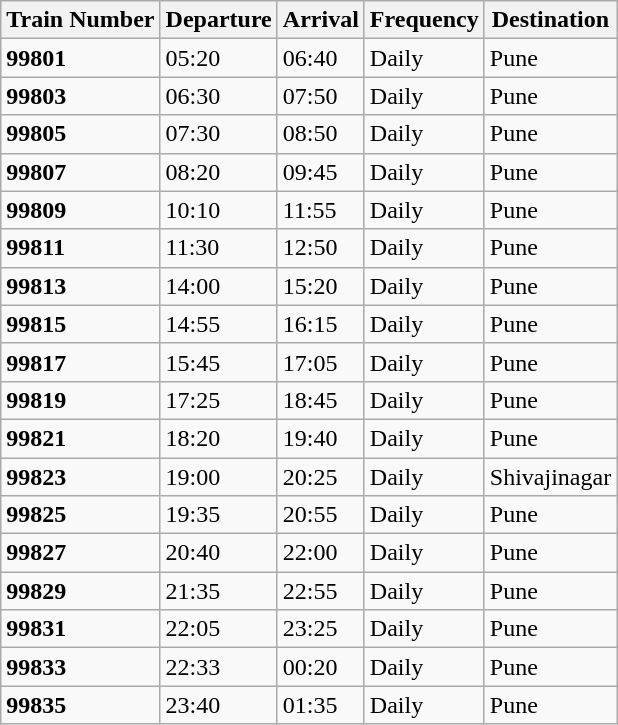<table class="wikitable">
<tr>
<th>Train Number</th>
<th>Departure</th>
<th>Arrival</th>
<th>Frequency</th>
<th>Destination</th>
</tr>
<tr>
<td><strong>99801</strong></td>
<td>05:20</td>
<td>06:40</td>
<td>Daily</td>
<td>Pune</td>
</tr>
<tr>
<td><strong>99803</strong></td>
<td>06:30</td>
<td>07:50</td>
<td>Daily</td>
<td>Pune</td>
</tr>
<tr>
<td><strong>99805</strong></td>
<td>07:30</td>
<td>08:50</td>
<td>Daily</td>
<td>Pune</td>
</tr>
<tr>
<td><strong>99807</strong></td>
<td>08:20</td>
<td>09:45</td>
<td>Daily</td>
<td>Pune</td>
</tr>
<tr>
<td><strong>99809</strong></td>
<td>10:10</td>
<td>11:55</td>
<td>Daily</td>
<td>Pune</td>
</tr>
<tr>
<td><strong>99811</strong></td>
<td>11:30</td>
<td>12:50</td>
<td>Daily</td>
<td>Pune</td>
</tr>
<tr>
<td><strong>99813</strong></td>
<td>14:00</td>
<td>15:20</td>
<td>Daily</td>
<td>Pune</td>
</tr>
<tr>
<td><strong>99815</strong></td>
<td>14:55</td>
<td>16:15</td>
<td>Daily</td>
<td>Pune</td>
</tr>
<tr>
<td><strong>99817</strong></td>
<td>15:45</td>
<td>17:05</td>
<td>Daily</td>
<td>Pune</td>
</tr>
<tr>
<td><strong>99819</strong></td>
<td>17:25</td>
<td>18:45</td>
<td>Daily</td>
<td>Pune</td>
</tr>
<tr>
<td><strong>99821</strong></td>
<td>18:20</td>
<td>19:40</td>
<td>Daily</td>
<td>Pune</td>
</tr>
<tr>
<td><strong>99823</strong></td>
<td>19:00</td>
<td>20:25</td>
<td>Daily</td>
<td>Shivajinagar</td>
</tr>
<tr>
<td><strong>99825</strong></td>
<td>19:35</td>
<td>20:55</td>
<td>Daily</td>
<td>Pune</td>
</tr>
<tr>
<td><strong>99827</strong></td>
<td>20:40</td>
<td>22:00</td>
<td>Daily</td>
<td>Pune</td>
</tr>
<tr>
<td><strong>99829</strong></td>
<td>21:35</td>
<td>22:55</td>
<td>Daily</td>
<td>Pune</td>
</tr>
<tr>
<td><strong>99831</strong></td>
<td>22:05</td>
<td>23:25</td>
<td>Daily</td>
<td>Pune</td>
</tr>
<tr>
<td><strong>99833</strong></td>
<td>22:33</td>
<td>00:20</td>
<td>Daily</td>
<td>Pune</td>
</tr>
<tr>
<td><strong>99835</strong></td>
<td>23:40</td>
<td>01:35</td>
<td>Daily</td>
<td>Pune</td>
</tr>
</table>
